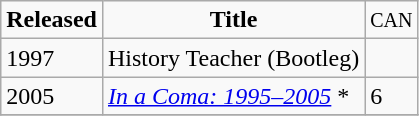<table class="wikitable">
<tr>
<td align="center"><strong>Released</strong></td>
<td align="center"><strong>Title</strong></td>
<td align="center"><small>CAN</small></td>
</tr>
<tr>
<td>1997</td>
<td>History Teacher (Bootleg)</td>
<td></td>
</tr>
<tr>
<td>2005</td>
<td><em><a href='#'> In a Coma: 1995–2005</a></em> *</td>
<td>6</td>
</tr>
<tr>
</tr>
</table>
